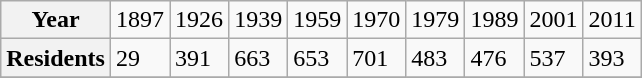<table class="wikitable">
<tr>
<th>Year</th>
<td>1897</td>
<td>1926</td>
<td>1939</td>
<td>1959</td>
<td>1970</td>
<td>1979</td>
<td>1989</td>
<td>2001</td>
<td>2011</td>
</tr>
<tr>
<th>Residents</th>
<td>29</td>
<td>391</td>
<td>663</td>
<td>653</td>
<td>701</td>
<td>483</td>
<td>476</td>
<td>537</td>
<td>393</td>
</tr>
<tr>
</tr>
</table>
